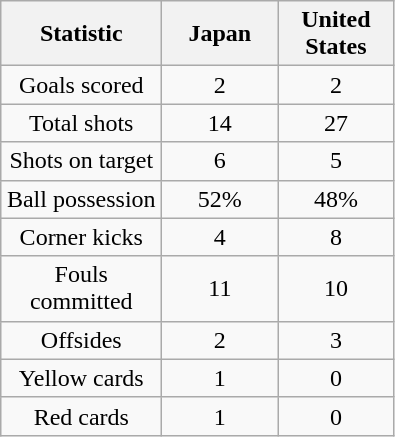<table class="wikitable" style="text-align:center">
<tr>
<th scope=col width=100>Statistic</th>
<th scope=col width=70>Japan</th>
<th scope=col width=70>United States</th>
</tr>
<tr>
<td>Goals scored</td>
<td>2</td>
<td>2</td>
</tr>
<tr>
<td>Total shots</td>
<td>14</td>
<td>27</td>
</tr>
<tr>
<td>Shots on target</td>
<td>6</td>
<td>5</td>
</tr>
<tr>
<td>Ball possession</td>
<td>52%</td>
<td>48%</td>
</tr>
<tr>
<td>Corner kicks</td>
<td>4</td>
<td>8</td>
</tr>
<tr>
<td>Fouls committed</td>
<td>11</td>
<td>10</td>
</tr>
<tr>
<td>Offsides</td>
<td>2</td>
<td>3</td>
</tr>
<tr>
<td>Yellow cards</td>
<td>1</td>
<td>0</td>
</tr>
<tr>
<td>Red cards</td>
<td>1</td>
<td>0</td>
</tr>
</table>
